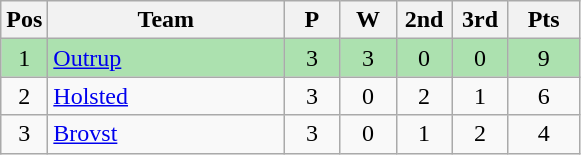<table class="wikitable" style="font-size: 100%">
<tr>
<th width=20>Pos</th>
<th width=150>Team</th>
<th width=30>P</th>
<th width=30>W</th>
<th width=30>2nd</th>
<th width=30>3rd</th>
<th width=40>Pts</th>
</tr>
<tr align=center style="background:#ACE1AF;">
<td>1</td>
<td align="left"><a href='#'>Outrup</a></td>
<td>3</td>
<td>3</td>
<td>0</td>
<td>0</td>
<td>9</td>
</tr>
<tr align=center>
<td>2</td>
<td align="left"><a href='#'>Holsted</a></td>
<td>3</td>
<td>0</td>
<td>2</td>
<td>1</td>
<td>6</td>
</tr>
<tr align=center>
<td>3</td>
<td align="left"><a href='#'>Brovst</a></td>
<td>3</td>
<td>0</td>
<td>1</td>
<td>2</td>
<td>4</td>
</tr>
</table>
